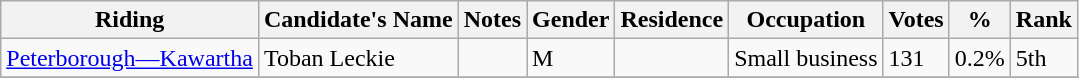<table class="wikitable sortable">
<tr>
<th>Riding<br></th>
<th>Candidate's Name</th>
<th>Notes</th>
<th>Gender</th>
<th>Residence</th>
<th>Occupation</th>
<th>Votes</th>
<th>%</th>
<th>Rank</th>
</tr>
<tr>
<td><a href='#'>Peterborough—Kawartha</a></td>
<td>Toban Leckie</td>
<td></td>
<td>M</td>
<td></td>
<td>Small business</td>
<td>131</td>
<td>0.2%</td>
<td>5th</td>
</tr>
<tr>
</tr>
</table>
